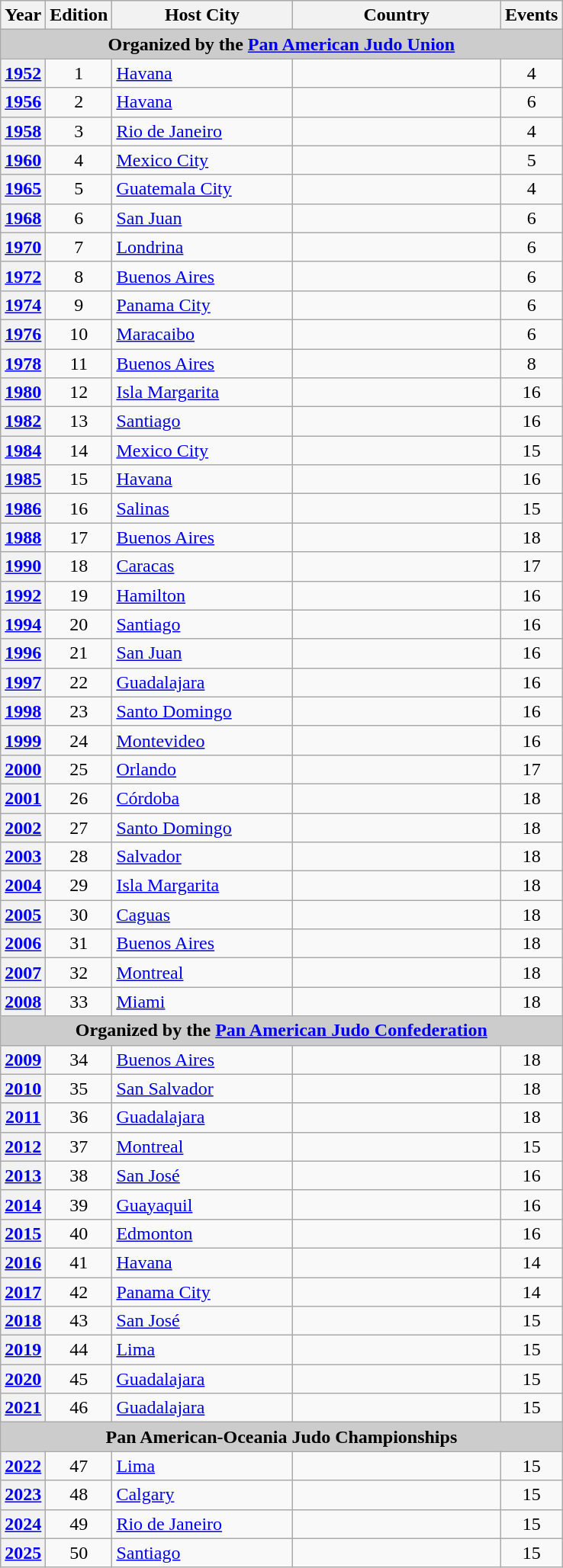<table class="wikitable" style="font-size:100%">
<tr>
<th width=30>Year</th>
<th width=30>Edition</th>
<th width=150>Host City</th>
<th width=175>Country</th>
<th width=30>Events</th>
</tr>
<tr>
<td colspan="5" bgcolor="#cccccc"align=center><strong>Organized by the <a href='#'>Pan American Judo Union</a></strong></td>
</tr>
<tr>
<th><a href='#'>1952</a></th>
<td align=center>1</td>
<td><a href='#'>Havana</a></td>
<td></td>
<td align=center>4</td>
</tr>
<tr>
<th><a href='#'>1956</a></th>
<td align=center>2</td>
<td><a href='#'>Havana</a></td>
<td></td>
<td align=center>6</td>
</tr>
<tr>
<th><a href='#'>1958</a></th>
<td align=center>3</td>
<td><a href='#'>Rio de Janeiro</a></td>
<td></td>
<td align=center>4</td>
</tr>
<tr>
<th><a href='#'>1960</a></th>
<td align=center>4</td>
<td><a href='#'>Mexico City</a></td>
<td></td>
<td align=center>5</td>
</tr>
<tr>
<th><a href='#'>1965</a></th>
<td align=center>5</td>
<td><a href='#'>Guatemala City</a></td>
<td></td>
<td align=center>4</td>
</tr>
<tr>
<th><a href='#'>1968</a></th>
<td align=center>6</td>
<td><a href='#'>San Juan</a></td>
<td></td>
<td align=center>6</td>
</tr>
<tr>
<th><a href='#'>1970</a></th>
<td align=center>7</td>
<td><a href='#'>Londrina</a></td>
<td></td>
<td align=center>6</td>
</tr>
<tr>
<th><a href='#'>1972</a></th>
<td align=center>8</td>
<td><a href='#'>Buenos Aires</a></td>
<td></td>
<td align=center>6</td>
</tr>
<tr>
<th><a href='#'>1974</a></th>
<td align=center>9</td>
<td><a href='#'>Panama City</a></td>
<td></td>
<td align=center>6</td>
</tr>
<tr>
<th><a href='#'>1976</a></th>
<td align=center>10</td>
<td><a href='#'>Maracaibo</a></td>
<td></td>
<td align=center>6</td>
</tr>
<tr>
<th><a href='#'>1978</a></th>
<td align=center>11</td>
<td><a href='#'>Buenos Aires</a></td>
<td></td>
<td align=center>8</td>
</tr>
<tr>
<th><a href='#'>1980</a></th>
<td align=center>12</td>
<td><a href='#'>Isla Margarita</a></td>
<td></td>
<td align=center>16</td>
</tr>
<tr>
<th><a href='#'>1982</a></th>
<td align=center>13</td>
<td><a href='#'>Santiago</a></td>
<td></td>
<td align=center>16</td>
</tr>
<tr>
<th><a href='#'>1984</a></th>
<td align=center>14</td>
<td><a href='#'>Mexico City</a></td>
<td></td>
<td align=center>15</td>
</tr>
<tr>
<th><a href='#'>1985</a></th>
<td align=center>15</td>
<td><a href='#'>Havana</a></td>
<td></td>
<td align=center>16</td>
</tr>
<tr>
<th><a href='#'>1986</a></th>
<td align=center>16</td>
<td><a href='#'>Salinas</a></td>
<td></td>
<td align=center>15</td>
</tr>
<tr>
<th><a href='#'>1988</a></th>
<td align=center>17</td>
<td><a href='#'>Buenos Aires</a></td>
<td></td>
<td align=center>18</td>
</tr>
<tr>
<th><a href='#'>1990</a></th>
<td align=center>18</td>
<td><a href='#'>Caracas</a></td>
<td></td>
<td align=center>17</td>
</tr>
<tr>
<th><a href='#'>1992</a></th>
<td align=center>19</td>
<td><a href='#'>Hamilton</a></td>
<td></td>
<td align=center>16</td>
</tr>
<tr>
<th><a href='#'>1994</a></th>
<td align=center>20</td>
<td><a href='#'>Santiago</a></td>
<td></td>
<td align=center>16</td>
</tr>
<tr>
<th><a href='#'>1996</a></th>
<td align=center>21</td>
<td><a href='#'>San Juan</a></td>
<td></td>
<td align=center>16</td>
</tr>
<tr>
<th><a href='#'>1997</a></th>
<td align=center>22</td>
<td><a href='#'>Guadalajara</a></td>
<td></td>
<td align=center>16</td>
</tr>
<tr>
<th><a href='#'>1998</a></th>
<td align=center>23</td>
<td><a href='#'>Santo Domingo</a></td>
<td></td>
<td align=center>16</td>
</tr>
<tr>
<th><a href='#'>1999</a></th>
<td align=center>24</td>
<td><a href='#'>Montevideo</a></td>
<td></td>
<td align=center>16</td>
</tr>
<tr>
<th><a href='#'>2000</a></th>
<td align=center>25</td>
<td><a href='#'>Orlando</a></td>
<td></td>
<td align=center>17</td>
</tr>
<tr>
<th><a href='#'>2001</a></th>
<td align=center>26</td>
<td><a href='#'>Córdoba</a></td>
<td></td>
<td align=center>18</td>
</tr>
<tr>
<th><a href='#'>2002</a></th>
<td align=center>27</td>
<td><a href='#'>Santo Domingo</a></td>
<td></td>
<td align=center>18</td>
</tr>
<tr>
<th><a href='#'>2003</a></th>
<td align=center>28</td>
<td><a href='#'>Salvador</a></td>
<td></td>
<td align=center>18</td>
</tr>
<tr>
<th><a href='#'>2004</a></th>
<td align=center>29</td>
<td><a href='#'>Isla Margarita</a></td>
<td></td>
<td align=center>18</td>
</tr>
<tr>
<th><a href='#'>2005</a></th>
<td align=center>30</td>
<td><a href='#'>Caguas</a></td>
<td></td>
<td align=center>18</td>
</tr>
<tr>
<th><a href='#'>2006</a></th>
<td align=center>31</td>
<td><a href='#'>Buenos Aires</a></td>
<td></td>
<td align=center>18</td>
</tr>
<tr>
<th><a href='#'>2007</a></th>
<td align=center>32</td>
<td><a href='#'>Montreal</a></td>
<td></td>
<td align=center>18</td>
</tr>
<tr>
<th><a href='#'>2008</a></th>
<td align=center>33</td>
<td><a href='#'>Miami</a></td>
<td></td>
<td align=center>18</td>
</tr>
<tr>
<td colspan="5" bgcolor="#cccccc"align=center><strong>Organized by the <a href='#'>Pan American Judo Confederation</a></strong></td>
</tr>
<tr>
<th><a href='#'>2009</a></th>
<td align=center>34</td>
<td><a href='#'>Buenos Aires</a></td>
<td></td>
<td align=center>18</td>
</tr>
<tr>
<th><a href='#'>2010</a></th>
<td align=center>35</td>
<td><a href='#'>San Salvador</a></td>
<td></td>
<td align=center>18</td>
</tr>
<tr>
<th><a href='#'>2011</a></th>
<td align=center>36</td>
<td><a href='#'>Guadalajara</a></td>
<td></td>
<td align=center>18</td>
</tr>
<tr>
<th><a href='#'>2012</a></th>
<td align=center>37</td>
<td><a href='#'>Montreal</a></td>
<td></td>
<td align=center>15</td>
</tr>
<tr>
<th><a href='#'>2013</a></th>
<td align=center>38</td>
<td><a href='#'>San José</a></td>
<td></td>
<td align=center>16</td>
</tr>
<tr>
<th><a href='#'>2014</a></th>
<td align=center>39</td>
<td><a href='#'>Guayaquil</a></td>
<td></td>
<td align=center>16</td>
</tr>
<tr>
<th><a href='#'>2015</a></th>
<td align=center>40</td>
<td><a href='#'>Edmonton</a></td>
<td></td>
<td align=center>16</td>
</tr>
<tr>
<th><a href='#'>2016</a></th>
<td align=center>41</td>
<td><a href='#'>Havana</a></td>
<td></td>
<td align=center>14</td>
</tr>
<tr>
<th><a href='#'>2017</a></th>
<td align=center>42</td>
<td><a href='#'>Panama City</a></td>
<td></td>
<td align=center>14</td>
</tr>
<tr>
<th><a href='#'>2018</a></th>
<td align=center>43</td>
<td><a href='#'>San José</a></td>
<td></td>
<td align=center>15</td>
</tr>
<tr>
<th><a href='#'>2019</a></th>
<td align=center>44</td>
<td><a href='#'>Lima</a></td>
<td></td>
<td align=center>15</td>
</tr>
<tr>
<th><a href='#'>2020</a></th>
<td align=center>45</td>
<td><a href='#'>Guadalajara</a></td>
<td></td>
<td align=center>15</td>
</tr>
<tr>
<th><a href='#'>2021</a></th>
<td align=center>46</td>
<td><a href='#'>Guadalajara</a></td>
<td></td>
<td align=center>15</td>
</tr>
<tr>
<td colspan="5" bgcolor="#cccccc"align=center><strong>Pan American-Oceania Judo Championships</strong></td>
</tr>
<tr>
<th><a href='#'>2022</a></th>
<td align=center>47</td>
<td><a href='#'>Lima</a></td>
<td></td>
<td align=center>15</td>
</tr>
<tr>
<th><a href='#'>2023</a></th>
<td align=center>48</td>
<td><a href='#'>Calgary</a></td>
<td></td>
<td align=center>15</td>
</tr>
<tr>
<th><a href='#'>2024</a></th>
<td align=center>49</td>
<td><a href='#'>Rio de Janeiro</a></td>
<td></td>
<td align=center>15</td>
</tr>
<tr>
<th><a href='#'>2025</a></th>
<td align=center>50</td>
<td><a href='#'>Santiago</a></td>
<td></td>
<td align=center>15</td>
</tr>
</table>
